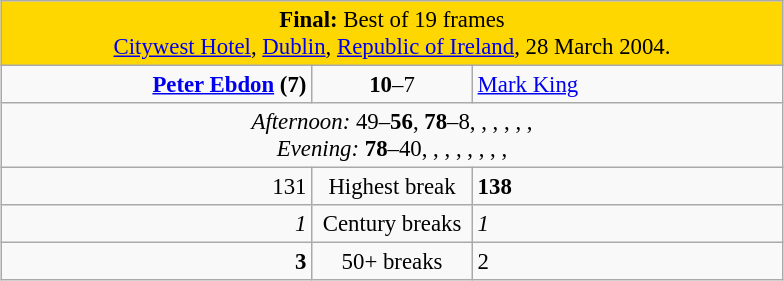<table class="wikitable" style="font-size: 95%; margin: 1em auto 1em auto;">
<tr>
<td colspan="3" align="center" bgcolor="#ffd700"><strong>Final:</strong> Best of 19 frames<br><a href='#'>Citywest Hotel</a>, <a href='#'>Dublin</a>, <a href='#'>Republic of Ireland</a>, 28 March 2004.</td>
</tr>
<tr>
<td width="200" align="right"><strong><a href='#'>Peter Ebdon</a> (7)</strong><br></td>
<td width="100" align="center"><strong>10</strong>–7</td>
<td width="200"><a href='#'>Mark King</a><br></td>
</tr>
<tr>
<td colspan="3" align="center" style="font-size: 100%"><em>Afternoon:</em> 49–<strong>56</strong>, <strong>78</strong>–8, , , , , ,  <br><em>Evening:</em> <strong>78</strong>–40, , , , , , , , </td>
</tr>
<tr>
<td align="right">131</td>
<td align="center">Highest break</td>
<td><strong>138</strong></td>
</tr>
<tr>
<td align="right"><em>1</em></td>
<td align="center">Century breaks</td>
<td><em>1</em></td>
</tr>
<tr>
<td align="right"><strong>3</strong></td>
<td align="center">50+ breaks</td>
<td>2</td>
</tr>
</table>
